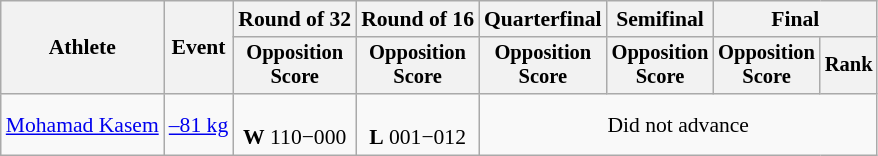<table class=wikitable style=font-size:90%;text-align:center>
<tr>
<th rowspan=2>Athlete</th>
<th rowspan=2>Event</th>
<th>Round of 32</th>
<th>Round of 16</th>
<th>Quarterfinal</th>
<th>Semifinal</th>
<th colspan=2>Final</th>
</tr>
<tr style=font-size:95%>
<th>Opposition<br>Score</th>
<th>Opposition<br>Score</th>
<th>Opposition<br>Score</th>
<th>Opposition<br>Score</th>
<th>Opposition<br>Score</th>
<th>Rank</th>
</tr>
<tr>
<td align=left><a href='#'>Mohamad Kasem</a></td>
<td align=left><a href='#'>–81 kg</a></td>
<td><br><strong>W</strong> 110−000</td>
<td><br><strong>L</strong> 001−012</td>
<td colspan=4>Did not advance</td>
</tr>
</table>
